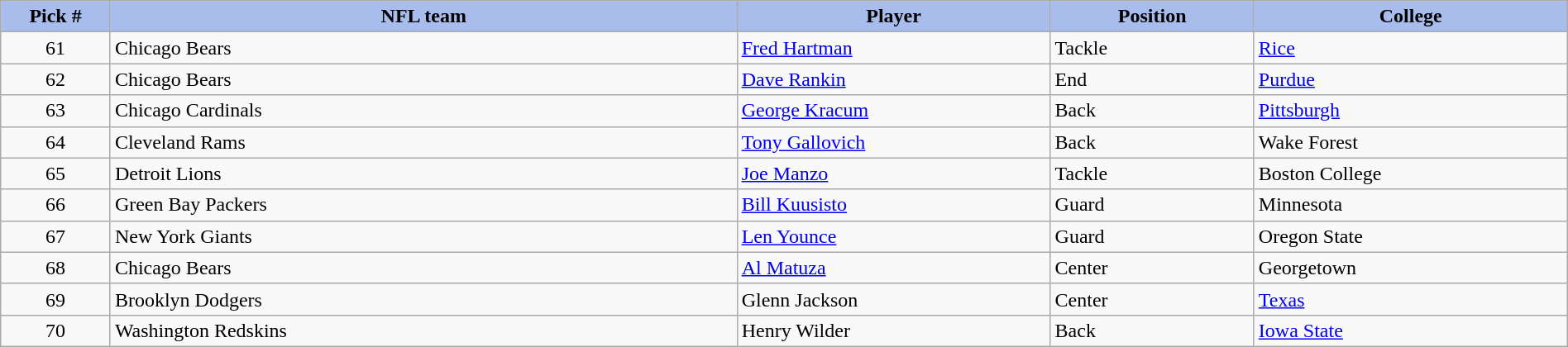<table class="wikitable sortable sortable" style="width: 100%">
<tr>
<th style="background:#A8BDEC;" width=7%>Pick #</th>
<th width=40% style="background:#A8BDEC;">NFL team</th>
<th width=20% style="background:#A8BDEC;">Player</th>
<th width=13% style="background:#A8BDEC;">Position</th>
<th style="background:#A8BDEC;">College</th>
</tr>
<tr>
<td align=center>61</td>
<td>Chicago Bears</td>
<td><a href='#'>Fred Hartman</a></td>
<td>Tackle</td>
<td><a href='#'>Rice</a></td>
</tr>
<tr>
<td align=center>62</td>
<td>Chicago Bears</td>
<td><a href='#'>Dave Rankin</a></td>
<td>End</td>
<td><a href='#'>Purdue</a></td>
</tr>
<tr>
<td align=center>63</td>
<td>Chicago Cardinals</td>
<td><a href='#'>George Kracum</a></td>
<td>Back</td>
<td><a href='#'>Pittsburgh</a></td>
</tr>
<tr>
<td align=center>64</td>
<td>Cleveland Rams</td>
<td><a href='#'>Tony Gallovich</a></td>
<td>Back</td>
<td>Wake Forest</td>
</tr>
<tr>
<td align=center>65</td>
<td>Detroit Lions</td>
<td><a href='#'>Joe Manzo</a></td>
<td>Tackle</td>
<td>Boston College</td>
</tr>
<tr>
<td align=center>66</td>
<td>Green Bay Packers</td>
<td><a href='#'>Bill Kuusisto</a></td>
<td>Guard</td>
<td>Minnesota</td>
</tr>
<tr>
<td align=center>67</td>
<td>New York Giants</td>
<td><a href='#'>Len Younce</a></td>
<td>Guard</td>
<td>Oregon State</td>
</tr>
<tr>
<td align=center>68</td>
<td>Chicago Bears</td>
<td><a href='#'>Al Matuza</a></td>
<td>Center</td>
<td>Georgetown</td>
</tr>
<tr>
<td align=center>69</td>
<td>Brooklyn Dodgers</td>
<td>Glenn Jackson</td>
<td>Center</td>
<td><a href='#'>Texas</a></td>
</tr>
<tr>
<td align=center>70</td>
<td>Washington Redskins</td>
<td>Henry Wilder</td>
<td>Back</td>
<td><a href='#'>Iowa State</a></td>
</tr>
</table>
